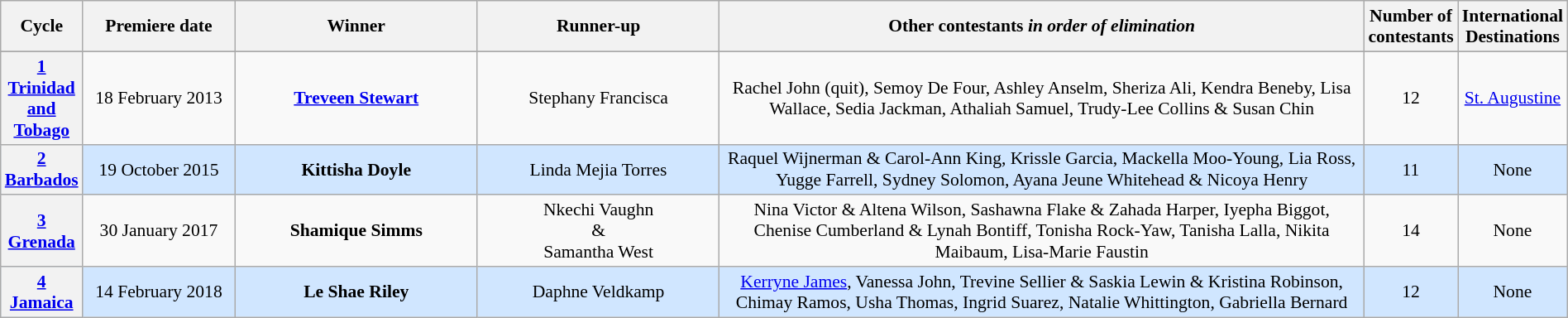<table class="wikitable" style="font-size:90%; width:100%; text-align: center;">
<tr>
<th style="width:5%;">Cycle</th>
<th style="width:10%;">Premiere date</th>
<th width=16%>Winner</th>
<th width=16%>Runner-up</th>
<th style="width:43%;">Other contestants <em>in order of elimination</em></th>
<th style="width:3%;">Number of contestants</th>
<th style="width:8%;">International Destinations</th>
</tr>
<tr>
</tr>
<tr>
<th><a href='#'>1</a><br><a href='#'>Trinidad and Tobago</a></th>
<td>18 February 2013</td>
<td><strong><a href='#'>Treveen Stewart</a></strong></td>
<td>Stephany Francisca</td>
<td>Rachel John (quit), Semoy De Four, Ashley Anselm, Sheriza Ali, Kendra Beneby, Lisa Wallace, Sedia Jackman, Athaliah Samuel, Trudy-Lee Collins & Susan Chin</td>
<td>12</td>
<td><a href='#'>St. Augustine</a></td>
</tr>
<tr style="background: #D0E6FF">
<th><a href='#'>2</a><br><a href='#'>Barbados</a></th>
<td>19 October 2015</td>
<td><strong>Kittisha Doyle</strong></td>
<td>Linda Mejia Torres</td>
<td>Raquel Wijnerman & Carol-Ann King, Krissle Garcia, Mackella Moo-Young, Lia Ross, Yugge Farrell, Sydney Solomon, Ayana Jeune Whitehead & Nicoya Henry</td>
<td>11</td>
<td>None</td>
</tr>
<tr>
<th><a href='#'>3</a><br><a href='#'>Grenada</a></th>
<td>30 January 2017</td>
<td><strong>Shamique Simms</strong></td>
<td>Nkechi Vaughn<br>&<br>Samantha West</td>
<td>Nina Victor & Altena Wilson, Sashawna Flake & Zahada Harper, Iyepha Biggot, Chenise Cumberland & Lynah Bontiff, Tonisha Rock-Yaw, Tanisha Lalla, Nikita Maibaum, Lisa-Marie Faustin</td>
<td>14</td>
<td>None</td>
</tr>
<tr style="background: #D0E6FF">
<th><a href='#'>4</a><br><a href='#'>Jamaica</a></th>
<td>14 February 2018</td>
<td><strong>Le Shae Riley</strong></td>
<td>Daphne Veldkamp</td>
<td><a href='#'>Kerryne James</a>, Vanessa John, Trevine Sellier & Saskia Lewin & Kristina Robinson, Chimay Ramos, Usha Thomas, Ingrid Suarez, Natalie Whittington, Gabriella Bernard</td>
<td>12</td>
<td>None</td>
</tr>
</table>
